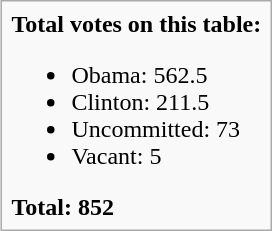<table class="infobox">
<tr>
<td><strong>Total votes on this table:</strong><br><ul><li>Obama: 562.5</li><li>Clinton: 211.5</li><li>Uncommitted: 73</li><li>Vacant: 5</li></ul><strong>Total: 852</strong></td>
</tr>
</table>
